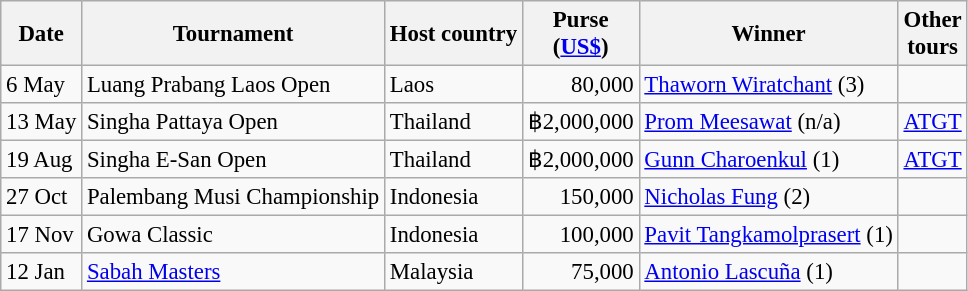<table class="wikitable" style="font-size:95%">
<tr>
<th>Date</th>
<th>Tournament</th>
<th>Host country</th>
<th>Purse<br>(<a href='#'>US$</a>)</th>
<th>Winner</th>
<th>Other<br>tours</th>
</tr>
<tr>
<td>6 May</td>
<td>Luang Prabang Laos Open</td>
<td>Laos</td>
<td align=right>80,000</td>
<td> <a href='#'>Thaworn Wiratchant</a> (3)</td>
<td></td>
</tr>
<tr>
<td>13 May</td>
<td>Singha Pattaya Open</td>
<td>Thailand</td>
<td align=right>฿2,000,000</td>
<td> <a href='#'>Prom Meesawat</a> (n/a)</td>
<td><a href='#'>ATGT</a></td>
</tr>
<tr>
<td>19 Aug</td>
<td>Singha E-San Open</td>
<td>Thailand</td>
<td align=right>฿2,000,000</td>
<td> <a href='#'>Gunn Charoenkul</a> (1)</td>
<td><a href='#'>ATGT</a></td>
</tr>
<tr>
<td>27 Oct</td>
<td>Palembang Musi Championship</td>
<td>Indonesia</td>
<td align=right>150,000</td>
<td> <a href='#'>Nicholas Fung</a> (2)</td>
<td></td>
</tr>
<tr>
<td>17 Nov</td>
<td>Gowa Classic</td>
<td>Indonesia</td>
<td align=right>100,000</td>
<td> <a href='#'>Pavit Tangkamolprasert</a> (1)</td>
<td></td>
</tr>
<tr>
<td>12 Jan</td>
<td><a href='#'>Sabah Masters</a></td>
<td>Malaysia</td>
<td align=right>75,000</td>
<td> <a href='#'>Antonio Lascuña</a> (1)</td>
<td></td>
</tr>
</table>
